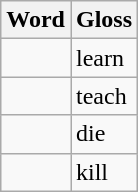<table class="wikitable">
<tr>
<th scope="col">Word</th>
<th scope="col">Gloss</th>
</tr>
<tr>
<td></td>
<td>learn</td>
</tr>
<tr>
<td></td>
<td>teach</td>
</tr>
<tr>
<td></td>
<td>die</td>
</tr>
<tr>
<td></td>
<td>kill</td>
</tr>
</table>
